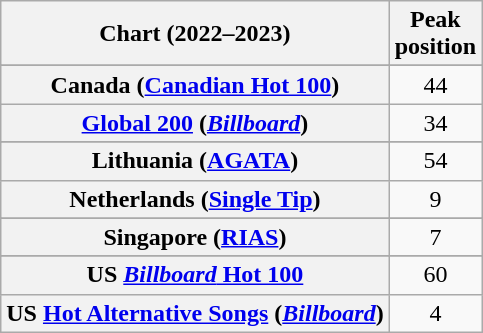<table class="wikitable sortable plainrowheaders" style="text-align:center">
<tr>
<th scope="col">Chart (2022–2023)</th>
<th scope="col">Peak<br>position</th>
</tr>
<tr>
</tr>
<tr>
<th scope="row">Canada (<a href='#'>Canadian Hot 100</a>)</th>
<td>44</td>
</tr>
<tr>
<th scope="row"><a href='#'>Global 200</a> (<em><a href='#'>Billboard</a></em>)</th>
<td>34</td>
</tr>
<tr>
</tr>
<tr>
<th scope="row">Lithuania (<a href='#'>AGATA</a>)</th>
<td>54</td>
</tr>
<tr>
<th scope="row">Netherlands (<a href='#'>Single Tip</a>)</th>
<td>9</td>
</tr>
<tr>
</tr>
<tr>
</tr>
<tr>
<th scope="row">Singapore (<a href='#'>RIAS</a>)</th>
<td>7</td>
</tr>
<tr>
</tr>
<tr>
<th scope="row">US <a href='#'><em>Billboard</em> Hot 100</a></th>
<td>60</td>
</tr>
<tr>
<th scope="row">US <a href='#'>Hot Alternative Songs</a> (<em><a href='#'>Billboard</a></em>)</th>
<td>4</td>
</tr>
</table>
